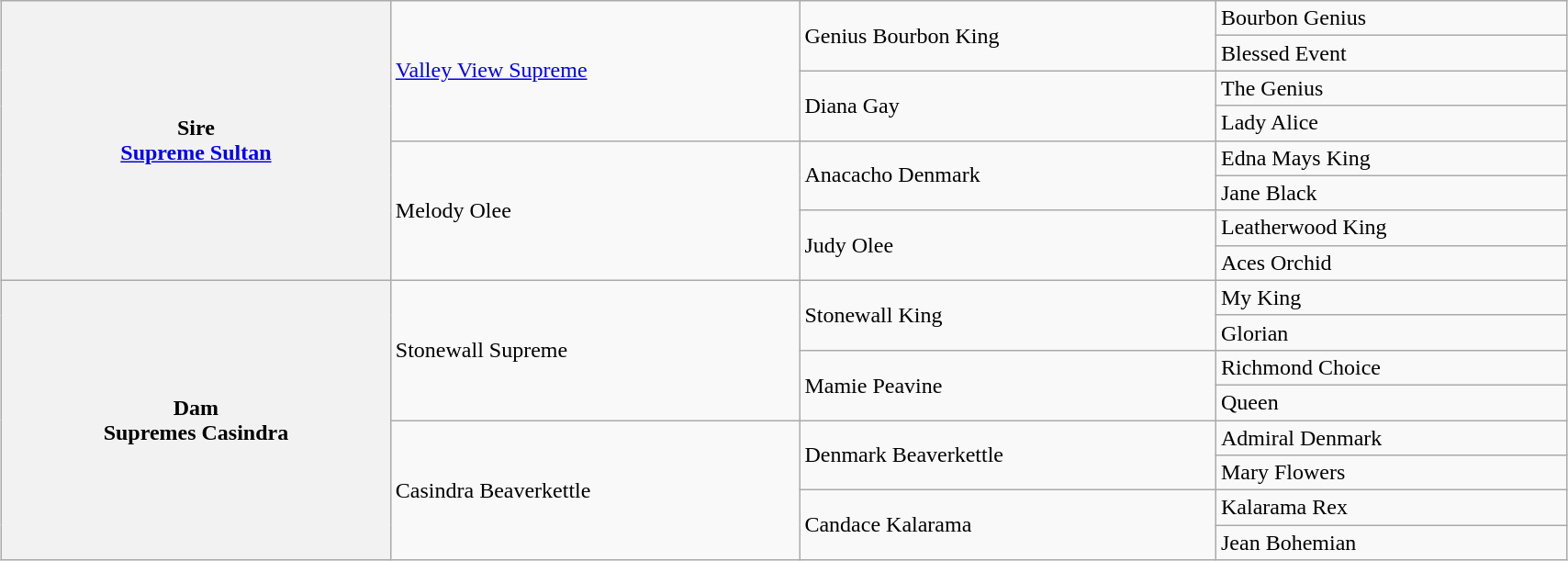<table class="wikitable" style="clear:both; margin:0em auto; width:90%;">
<tr>
<th rowspan="8">Sire<br><a href='#'>Supreme Sultan</a></th>
<td rowspan="4"><a href='#'>Valley View Supreme</a></td>
<td rowspan="2">Genius Bourbon King</td>
<td>Bourbon Genius</td>
</tr>
<tr>
<td>Blessed Event</td>
</tr>
<tr>
<td rowspan="2">Diana Gay</td>
<td>The Genius</td>
</tr>
<tr>
<td>Lady Alice</td>
</tr>
<tr>
<td rowspan="4">Melody Olee</td>
<td rowspan="2">Anacacho Denmark</td>
<td>Edna Mays King</td>
</tr>
<tr>
<td>Jane Black</td>
</tr>
<tr>
<td rowspan="2">Judy Olee</td>
<td>Leatherwood King</td>
</tr>
<tr>
<td>Aces Orchid</td>
</tr>
<tr>
<th rowspan="8">Dam<br>Supremes Casindra</th>
<td rowspan="4">Stonewall Supreme</td>
<td rowspan="2">Stonewall King</td>
<td>My King</td>
</tr>
<tr>
<td>Glorian</td>
</tr>
<tr>
<td rowspan="2">Mamie Peavine</td>
<td>Richmond Choice</td>
</tr>
<tr>
<td>Queen</td>
</tr>
<tr>
<td rowspan="4">Casindra Beaverkettle</td>
<td rowspan="2">Denmark Beaverkettle</td>
<td>Admiral Denmark</td>
</tr>
<tr>
<td>Mary Flowers</td>
</tr>
<tr>
<td rowspan="2">Candace Kalarama</td>
<td>Kalarama Rex</td>
</tr>
<tr>
<td>Jean Bohemian</td>
</tr>
</table>
